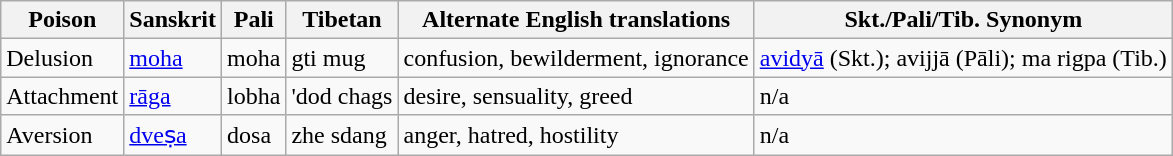<table class="wikitable">
<tr>
<th>Poison</th>
<th>Sanskrit</th>
<th>Pali</th>
<th>Tibetan</th>
<th>Alternate English translations</th>
<th>Skt./Pali/Tib. Synonym</th>
</tr>
<tr>
<td>Delusion</td>
<td><a href='#'>moha</a></td>
<td>moha</td>
<td>gti mug</td>
<td>confusion, bewilderment, ignorance</td>
<td><a href='#'>avidyā</a>  (Skt.); avijjā (Pāli); ma rigpa (Tib.)</td>
</tr>
<tr>
<td>Attachment</td>
<td><a href='#'>rāga</a></td>
<td>lobha</td>
<td>'dod chags</td>
<td>desire, sensuality, greed</td>
<td>n/a</td>
</tr>
<tr>
<td>Aversion</td>
<td><a href='#'>dveṣa</a></td>
<td>dosa</td>
<td>zhe sdang</td>
<td>anger, hatred, hostility</td>
<td>n/a</td>
</tr>
</table>
